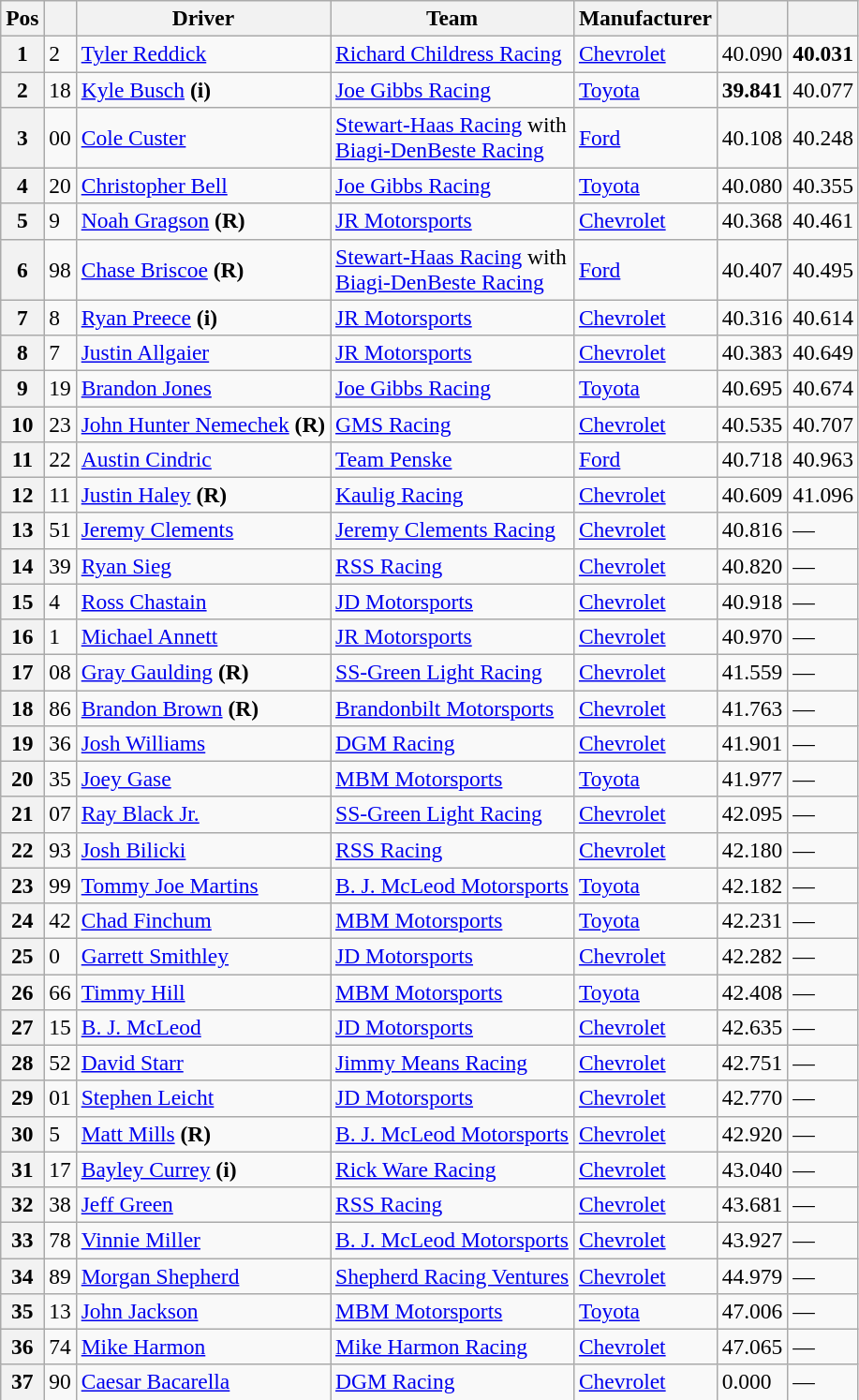<table class="wikitable" style="font-size:98%">
<tr>
<th>Pos</th>
<th></th>
<th>Driver</th>
<th>Team</th>
<th>Manufacturer</th>
<th></th>
<th></th>
</tr>
<tr>
<th>1</th>
<td>2</td>
<td><a href='#'>Tyler Reddick</a></td>
<td><a href='#'>Richard Childress Racing</a></td>
<td><a href='#'>Chevrolet</a></td>
<td>40.090</td>
<td><strong>40.031</strong></td>
</tr>
<tr>
<th>2</th>
<td>18</td>
<td><a href='#'>Kyle Busch</a> <strong>(i)</strong></td>
<td><a href='#'>Joe Gibbs Racing</a></td>
<td><a href='#'>Toyota</a></td>
<td><strong>39.841</strong></td>
<td>40.077</td>
</tr>
<tr>
<th>3</th>
<td>00</td>
<td><a href='#'>Cole Custer</a></td>
<td><a href='#'>Stewart-Haas Racing</a> with <br> <a href='#'>Biagi-DenBeste Racing</a></td>
<td><a href='#'>Ford</a></td>
<td>40.108</td>
<td>40.248</td>
</tr>
<tr>
<th>4</th>
<td>20</td>
<td><a href='#'>Christopher Bell</a></td>
<td><a href='#'>Joe Gibbs Racing</a></td>
<td><a href='#'>Toyota</a></td>
<td>40.080</td>
<td>40.355</td>
</tr>
<tr>
<th>5</th>
<td>9</td>
<td><a href='#'>Noah Gragson</a> <strong>(R)</strong></td>
<td><a href='#'>JR Motorsports</a></td>
<td><a href='#'>Chevrolet</a></td>
<td>40.368</td>
<td>40.461</td>
</tr>
<tr>
<th>6</th>
<td>98</td>
<td><a href='#'>Chase Briscoe</a> <strong>(R)</strong></td>
<td><a href='#'>Stewart-Haas Racing</a> with <br> <a href='#'>Biagi-DenBeste Racing</a></td>
<td><a href='#'>Ford</a></td>
<td>40.407</td>
<td>40.495</td>
</tr>
<tr>
<th>7</th>
<td>8</td>
<td><a href='#'>Ryan Preece</a> <strong>(i)</strong></td>
<td><a href='#'>JR Motorsports</a></td>
<td><a href='#'>Chevrolet</a></td>
<td>40.316</td>
<td>40.614</td>
</tr>
<tr>
<th>8</th>
<td>7</td>
<td><a href='#'>Justin Allgaier</a></td>
<td><a href='#'>JR Motorsports</a></td>
<td><a href='#'>Chevrolet</a></td>
<td>40.383</td>
<td>40.649</td>
</tr>
<tr>
<th>9</th>
<td>19</td>
<td><a href='#'>Brandon Jones</a></td>
<td><a href='#'>Joe Gibbs Racing</a></td>
<td><a href='#'>Toyota</a></td>
<td>40.695</td>
<td>40.674</td>
</tr>
<tr>
<th>10</th>
<td>23</td>
<td><a href='#'>John Hunter Nemechek</a> <strong>(R)</strong></td>
<td><a href='#'>GMS Racing</a></td>
<td><a href='#'>Chevrolet</a></td>
<td>40.535</td>
<td>40.707</td>
</tr>
<tr>
<th>11</th>
<td>22</td>
<td><a href='#'>Austin Cindric</a></td>
<td><a href='#'>Team Penske</a></td>
<td><a href='#'>Ford</a></td>
<td>40.718</td>
<td>40.963</td>
</tr>
<tr>
<th>12</th>
<td>11</td>
<td><a href='#'>Justin Haley</a> <strong>(R)</strong></td>
<td><a href='#'>Kaulig Racing</a></td>
<td><a href='#'>Chevrolet</a></td>
<td>40.609</td>
<td>41.096</td>
</tr>
<tr>
<th>13</th>
<td>51</td>
<td><a href='#'>Jeremy Clements</a></td>
<td><a href='#'>Jeremy Clements Racing</a></td>
<td><a href='#'>Chevrolet</a></td>
<td>40.816</td>
<td>—</td>
</tr>
<tr>
<th>14</th>
<td>39</td>
<td><a href='#'>Ryan Sieg</a></td>
<td><a href='#'>RSS Racing</a></td>
<td><a href='#'>Chevrolet</a></td>
<td>40.820</td>
<td>—</td>
</tr>
<tr>
<th>15</th>
<td>4</td>
<td><a href='#'>Ross Chastain</a></td>
<td><a href='#'>JD Motorsports</a></td>
<td><a href='#'>Chevrolet</a></td>
<td>40.918</td>
<td>—</td>
</tr>
<tr>
<th>16</th>
<td>1</td>
<td><a href='#'>Michael Annett</a></td>
<td><a href='#'>JR Motorsports</a></td>
<td><a href='#'>Chevrolet</a></td>
<td>40.970</td>
<td>—</td>
</tr>
<tr>
<th>17</th>
<td>08</td>
<td><a href='#'>Gray Gaulding</a> <strong>(R)</strong></td>
<td><a href='#'>SS-Green Light Racing</a></td>
<td><a href='#'>Chevrolet</a></td>
<td>41.559</td>
<td>—</td>
</tr>
<tr>
<th>18</th>
<td>86</td>
<td><a href='#'>Brandon Brown</a> <strong>(R)</strong></td>
<td><a href='#'>Brandonbilt Motorsports</a></td>
<td><a href='#'>Chevrolet</a></td>
<td>41.763</td>
<td>—</td>
</tr>
<tr>
<th>19</th>
<td>36</td>
<td><a href='#'>Josh Williams</a></td>
<td><a href='#'>DGM Racing</a></td>
<td><a href='#'>Chevrolet</a></td>
<td>41.901</td>
<td>—</td>
</tr>
<tr>
<th>20</th>
<td>35</td>
<td><a href='#'>Joey Gase</a></td>
<td><a href='#'>MBM Motorsports</a></td>
<td><a href='#'>Toyota</a></td>
<td>41.977</td>
<td>—</td>
</tr>
<tr>
<th>21</th>
<td>07</td>
<td><a href='#'>Ray Black Jr.</a></td>
<td><a href='#'>SS-Green Light Racing</a></td>
<td><a href='#'>Chevrolet</a></td>
<td>42.095</td>
<td>—</td>
</tr>
<tr>
<th>22</th>
<td>93</td>
<td><a href='#'>Josh Bilicki</a></td>
<td><a href='#'>RSS Racing</a></td>
<td><a href='#'>Chevrolet</a></td>
<td>42.180</td>
<td>—</td>
</tr>
<tr>
<th>23</th>
<td>99</td>
<td><a href='#'>Tommy Joe Martins</a></td>
<td><a href='#'>B. J. McLeod Motorsports</a></td>
<td><a href='#'>Toyota</a></td>
<td>42.182</td>
<td>—</td>
</tr>
<tr>
<th>24</th>
<td>42</td>
<td><a href='#'>Chad Finchum</a></td>
<td><a href='#'>MBM Motorsports</a></td>
<td><a href='#'>Toyota</a></td>
<td>42.231</td>
<td>—</td>
</tr>
<tr>
<th>25</th>
<td>0</td>
<td><a href='#'>Garrett Smithley</a></td>
<td><a href='#'>JD Motorsports</a></td>
<td><a href='#'>Chevrolet</a></td>
<td>42.282</td>
<td>—</td>
</tr>
<tr>
<th>26</th>
<td>66</td>
<td><a href='#'>Timmy Hill</a></td>
<td><a href='#'>MBM Motorsports</a></td>
<td><a href='#'>Toyota</a></td>
<td>42.408</td>
<td>—</td>
</tr>
<tr>
<th>27</th>
<td>15</td>
<td><a href='#'>B. J. McLeod</a></td>
<td><a href='#'>JD Motorsports</a></td>
<td><a href='#'>Chevrolet</a></td>
<td>42.635</td>
<td>—</td>
</tr>
<tr>
<th>28</th>
<td>52</td>
<td><a href='#'>David Starr</a></td>
<td><a href='#'>Jimmy Means Racing</a></td>
<td><a href='#'>Chevrolet</a></td>
<td>42.751</td>
<td>—</td>
</tr>
<tr>
<th>29</th>
<td>01</td>
<td><a href='#'>Stephen Leicht</a></td>
<td><a href='#'>JD Motorsports</a></td>
<td><a href='#'>Chevrolet</a></td>
<td>42.770</td>
<td>—</td>
</tr>
<tr>
<th>30</th>
<td>5</td>
<td><a href='#'>Matt Mills</a> <strong>(R)</strong></td>
<td><a href='#'>B. J. McLeod Motorsports</a></td>
<td><a href='#'>Chevrolet</a></td>
<td>42.920</td>
<td>—</td>
</tr>
<tr>
<th>31</th>
<td>17</td>
<td><a href='#'>Bayley Currey</a> <strong>(i)</strong></td>
<td><a href='#'>Rick Ware Racing</a></td>
<td><a href='#'>Chevrolet</a></td>
<td>43.040</td>
<td>—</td>
</tr>
<tr>
<th>32</th>
<td>38</td>
<td><a href='#'>Jeff Green</a></td>
<td><a href='#'>RSS Racing</a></td>
<td><a href='#'>Chevrolet</a></td>
<td>43.681</td>
<td>—</td>
</tr>
<tr>
<th>33</th>
<td>78</td>
<td><a href='#'>Vinnie Miller</a></td>
<td><a href='#'>B. J. McLeod Motorsports</a></td>
<td><a href='#'>Chevrolet</a></td>
<td>43.927</td>
<td>—</td>
</tr>
<tr>
<th>34</th>
<td>89</td>
<td><a href='#'>Morgan Shepherd</a></td>
<td><a href='#'>Shepherd Racing Ventures</a></td>
<td><a href='#'>Chevrolet</a></td>
<td>44.979</td>
<td>—</td>
</tr>
<tr>
<th>35</th>
<td>13</td>
<td><a href='#'>John Jackson</a></td>
<td><a href='#'>MBM Motorsports</a></td>
<td><a href='#'>Toyota</a></td>
<td>47.006</td>
<td>—</td>
</tr>
<tr>
<th>36</th>
<td>74</td>
<td><a href='#'>Mike Harmon</a></td>
<td><a href='#'>Mike Harmon Racing</a></td>
<td><a href='#'>Chevrolet</a></td>
<td>47.065</td>
<td>—</td>
</tr>
<tr>
<th>37</th>
<td>90</td>
<td><a href='#'>Caesar Bacarella</a></td>
<td><a href='#'>DGM Racing</a></td>
<td><a href='#'>Chevrolet</a></td>
<td>0.000</td>
<td>—</td>
</tr>
<tr>
</tr>
</table>
